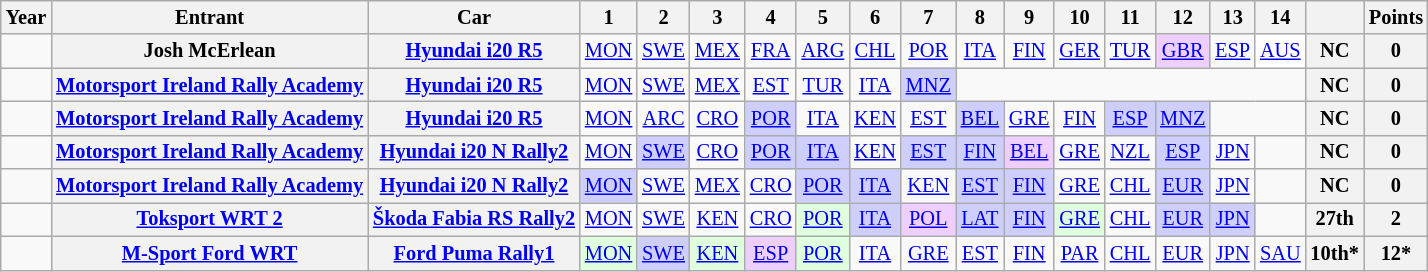<table class="wikitable" style="text-align:center; font-size:85%">
<tr>
<th>Year</th>
<th>Entrant</th>
<th>Car</th>
<th>1</th>
<th>2</th>
<th>3</th>
<th>4</th>
<th>5</th>
<th>6</th>
<th>7</th>
<th>8</th>
<th>9</th>
<th>10</th>
<th>11</th>
<th>12</th>
<th>13</th>
<th>14</th>
<th></th>
<th>Points</th>
</tr>
<tr>
<td></td>
<th nowrap>Josh McErlean</th>
<th nowrap><a href='#'>Hyundai i20 R5</a></th>
<td><a href='#'>MON</a></td>
<td><a href='#'>SWE</a></td>
<td><a href='#'>MEX</a></td>
<td><a href='#'>FRA</a></td>
<td><a href='#'>ARG</a></td>
<td><a href='#'>CHL</a></td>
<td><a href='#'>POR</a></td>
<td><a href='#'>ITA</a></td>
<td><a href='#'>FIN</a></td>
<td><a href='#'>GER</a></td>
<td><a href='#'>TUR</a></td>
<td style="background:#EFCFFF"><a href='#'>GBR</a><br></td>
<td><a href='#'>ESP</a></td>
<td style="background:white"><a href='#'>AUS</a><br></td>
<th>NC</th>
<th>0</th>
</tr>
<tr>
<td></td>
<th nowrap><a href='#'>Motorsport Ireland Rally Academy</a></th>
<th nowrap><a href='#'>Hyundai i20 R5</a></th>
<td><a href='#'>MON</a></td>
<td><a href='#'>SWE</a></td>
<td><a href='#'>MEX</a></td>
<td><a href='#'>EST</a></td>
<td><a href='#'>TUR</a></td>
<td><a href='#'>ITA</a></td>
<td style="background:#CFCFFF"><a href='#'>MNZ</a><br></td>
<td colspan=7></td>
<th>NC</th>
<th>0</th>
</tr>
<tr>
<td></td>
<th nowrap><a href='#'>Motorsport Ireland Rally Academy</a></th>
<th nowrap><a href='#'>Hyundai i20 R5</a></th>
<td><a href='#'>MON</a></td>
<td><a href='#'>ARC</a></td>
<td><a href='#'>CRO</a></td>
<td style="background:#CFCFFF"><a href='#'>POR</a><br></td>
<td><a href='#'>ITA</a></td>
<td><a href='#'>KEN</a></td>
<td><a href='#'>EST</a></td>
<td style="background:#CFCFFF"><a href='#'>BEL</a><br></td>
<td><a href='#'>GRE</a></td>
<td><a href='#'>FIN</a></td>
<td style="background:#CFCFFF"><a href='#'>ESP</a><br></td>
<td style="background:#CFCFFF"><a href='#'>MNZ</a><br></td>
<td colspan=2></td>
<th>NC</th>
<th>0</th>
</tr>
<tr>
<td></td>
<th nowrap><a href='#'>Motorsport Ireland Rally Academy</a></th>
<th nowrap><a href='#'>Hyundai i20 N Rally2</a></th>
<td><a href='#'>MON</a></td>
<td style="background:#CFCFFF"><a href='#'>SWE</a><br></td>
<td><a href='#'>CRO</a></td>
<td style="background:#CFCFFF"><a href='#'>POR</a><br></td>
<td style="background:#CFCFFF"><a href='#'>ITA</a><br></td>
<td><a href='#'>KEN</a></td>
<td style="background:#CFCFFF"><a href='#'>EST</a><br></td>
<td style="background:#CFCFFF"><a href='#'>FIN</a><br></td>
<td style="background:#EFCFFF"><a href='#'>BEL</a><br></td>
<td><a href='#'>GRE</a></td>
<td><a href='#'>NZL</a></td>
<td style="background:#CFCFFF"><a href='#'>ESP</a><br></td>
<td><a href='#'>JPN</a></td>
<td></td>
<th>NC</th>
<th>0</th>
</tr>
<tr>
<td></td>
<th nowrap><a href='#'>Motorsport Ireland Rally Academy</a></th>
<th nowrap><a href='#'>Hyundai i20 N Rally2</a></th>
<td style="background:#CFCFFF"><a href='#'>MON</a><br></td>
<td><a href='#'>SWE</a></td>
<td><a href='#'>MEX</a></td>
<td><a href='#'>CRO</a></td>
<td style="background:#CFCFFF"><a href='#'>POR</a><br></td>
<td style="background:#CFCFFF"><a href='#'>ITA</a><br></td>
<td><a href='#'>KEN</a></td>
<td style="background:#CFCFFF"><a href='#'>EST</a><br></td>
<td style="background:#CFCFFF"><a href='#'>FIN</a><br></td>
<td><a href='#'>GRE</a></td>
<td><a href='#'>CHL</a></td>
<td style="background:#CFCFFF"><a href='#'>EUR</a><br></td>
<td><a href='#'>JPN</a></td>
<td></td>
<th>NC</th>
<th>0</th>
</tr>
<tr>
<td></td>
<th nowrap><a href='#'>Toksport WRT 2</a></th>
<th nowrap><a href='#'>Škoda Fabia RS Rally2</a></th>
<td><a href='#'>MON</a></td>
<td><a href='#'>SWE</a></td>
<td><a href='#'>KEN</a></td>
<td><a href='#'>CRO</a></td>
<td style="background:#DFFFDF"><a href='#'>POR</a><br></td>
<td style="background:#CFCFFF"><a href='#'>ITA</a><br></td>
<td style="background:#EFCFFF"><a href='#'>POL</a><br></td>
<td style="background:#CFCFFF"><a href='#'>LAT</a><br></td>
<td style="background:#CFCFFF"><a href='#'>FIN</a><br></td>
<td style="background:#DFFFDF"><a href='#'>GRE</a><br></td>
<td><a href='#'>CHL</a></td>
<td style="background:#CFCFFF"><a href='#'>EUR</a><br></td>
<td style="background:#CFCFFF"><a href='#'>JPN</a><br></td>
<td></td>
<th>27th</th>
<th>2</th>
</tr>
<tr>
<td></td>
<th nowrap><a href='#'>M-Sport Ford WRT</a></th>
<th nowrap><a href='#'>Ford Puma Rally1</a></th>
<td style="background:#DFFFDF"><a href='#'>MON</a><br></td>
<td style="background:#CFCFFF"><a href='#'>SWE</a><br></td>
<td style="background:#DFFFDF"><a href='#'>KEN</a><br></td>
<td style="background:#EFCFFF"><a href='#'>ESP</a><br></td>
<td style="background:#DFFFDF"><a href='#'>POR</a><br></td>
<td><a href='#'>ITA</a></td>
<td><a href='#'>GRE</a></td>
<td><a href='#'>EST</a></td>
<td><a href='#'>FIN</a></td>
<td><a href='#'>PAR</a></td>
<td><a href='#'>CHL</a></td>
<td><a href='#'>EUR</a></td>
<td><a href='#'>JPN</a></td>
<td><a href='#'>SAU</a></td>
<th>10th*</th>
<th>12*</th>
</tr>
</table>
